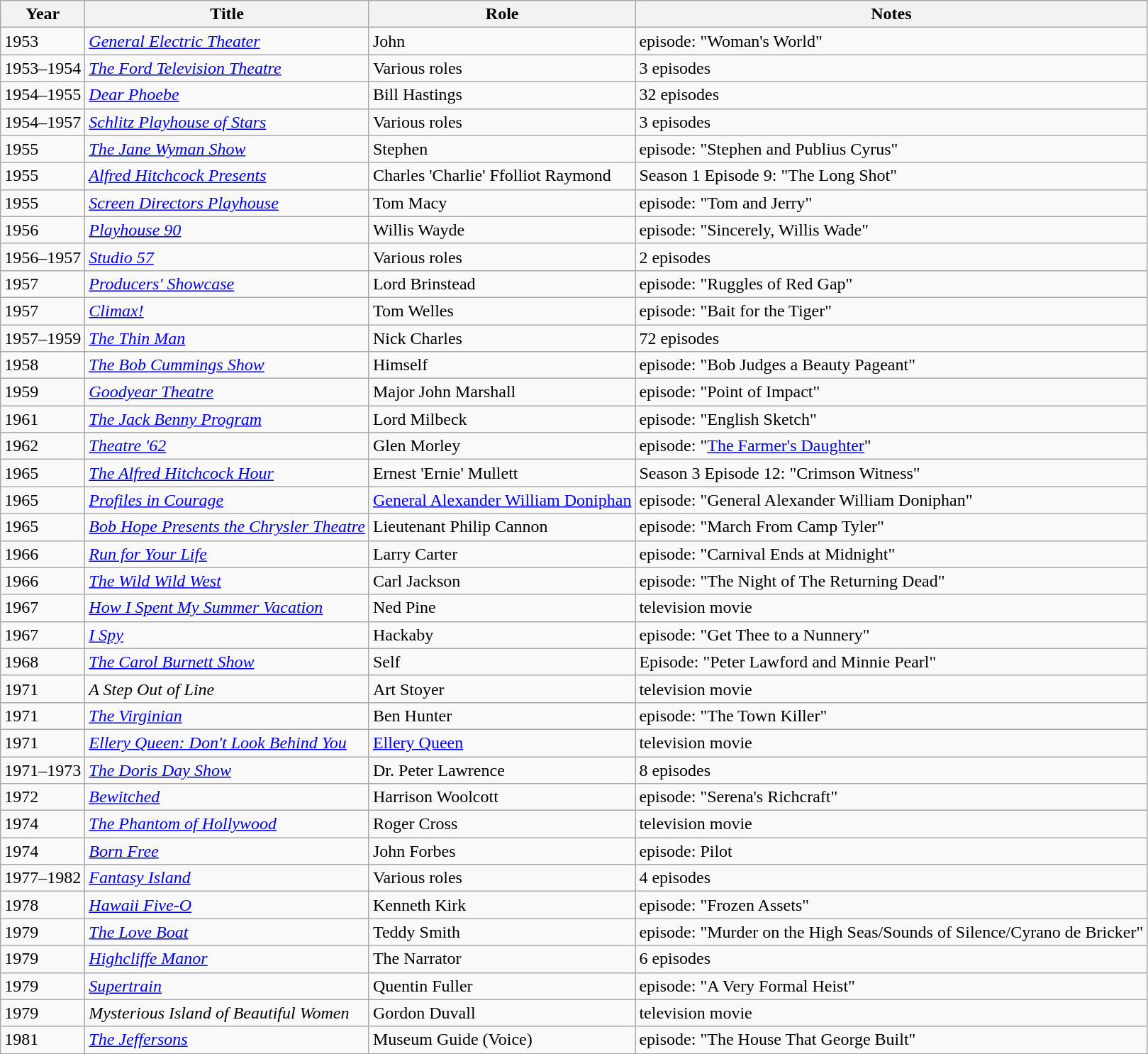<table class="wikitable sortable">
<tr>
<th>Year</th>
<th>Title</th>
<th>Role</th>
<th class="unsortable">Notes</th>
</tr>
<tr>
<td>1953</td>
<td><em><a href='#'>General Electric Theater</a></em></td>
<td>John</td>
<td>episode: "Woman's World"</td>
</tr>
<tr>
<td>1953–1954</td>
<td><em><a href='#'>The Ford Television Theatre</a></em></td>
<td>Various roles</td>
<td>3 episodes</td>
</tr>
<tr>
<td>1954–1955</td>
<td><em><a href='#'>Dear Phoebe</a></em></td>
<td>Bill Hastings</td>
<td>32 episodes</td>
</tr>
<tr>
<td>1954–1957</td>
<td><em><a href='#'>Schlitz Playhouse of Stars</a></em></td>
<td>Various roles</td>
<td>3 episodes</td>
</tr>
<tr>
<td>1955</td>
<td><em><a href='#'>The Jane Wyman Show</a></em></td>
<td>Stephen</td>
<td>episode: "Stephen and Publius Cyrus"</td>
</tr>
<tr>
<td>1955</td>
<td><em><a href='#'>Alfred Hitchcock Presents</a></em></td>
<td>Charles 'Charlie' Ffolliot Raymond</td>
<td>Season 1 Episode 9: "The Long Shot"</td>
</tr>
<tr>
<td>1955</td>
<td><em><a href='#'>Screen Directors Playhouse</a></em></td>
<td>Tom Macy</td>
<td>episode: "Tom and Jerry"</td>
</tr>
<tr>
<td>1956</td>
<td><em><a href='#'>Playhouse 90</a></em></td>
<td>Willis Wayde</td>
<td>episode: "Sincerely, Willis Wade"</td>
</tr>
<tr>
<td>1956–1957</td>
<td><em><a href='#'>Studio 57</a></em></td>
<td>Various roles</td>
<td>2 episodes</td>
</tr>
<tr>
<td>1957</td>
<td><em><a href='#'>Producers' Showcase</a></em></td>
<td>Lord Brinstead</td>
<td>episode: "Ruggles of Red Gap"</td>
</tr>
<tr>
<td>1957</td>
<td><em><a href='#'>Climax!</a></em></td>
<td>Tom Welles</td>
<td>episode: "Bait for the Tiger"</td>
</tr>
<tr>
<td>1957–1959</td>
<td><em><a href='#'>The Thin Man</a></em></td>
<td>Nick Charles</td>
<td>72 episodes</td>
</tr>
<tr>
<td>1958</td>
<td><em><a href='#'>The Bob Cummings Show</a></em></td>
<td>Himself</td>
<td>episode: "Bob Judges a Beauty Pageant"</td>
</tr>
<tr>
<td>1959</td>
<td><em><a href='#'>Goodyear Theatre</a></em></td>
<td>Major John Marshall</td>
<td>episode: "Point of Impact"</td>
</tr>
<tr>
<td>1961</td>
<td><em><a href='#'>The Jack Benny Program</a></em></td>
<td>Lord Milbeck</td>
<td>episode: "English Sketch"</td>
</tr>
<tr>
<td>1962</td>
<td><em><a href='#'>Theatre '62</a></em></td>
<td>Glen Morley</td>
<td>episode: "<a href='#'>The Farmer's Daughter</a>"</td>
</tr>
<tr>
<td>1965</td>
<td><em><a href='#'>The Alfred Hitchcock Hour</a></em></td>
<td>Ernest 'Ernie' Mullett</td>
<td>Season 3 Episode 12: "Crimson Witness"</td>
</tr>
<tr>
<td>1965</td>
<td><em><a href='#'>Profiles in Courage</a></em></td>
<td><a href='#'>General Alexander William Doniphan</a></td>
<td>episode: "General Alexander William Doniphan"</td>
</tr>
<tr>
<td>1965</td>
<td><em><a href='#'>Bob Hope Presents the Chrysler Theatre</a></em></td>
<td>Lieutenant Philip Cannon</td>
<td>episode: "March From Camp Tyler"</td>
</tr>
<tr>
<td>1966</td>
<td><em><a href='#'>Run for Your Life</a></em></td>
<td>Larry Carter</td>
<td>episode: "Carnival Ends at Midnight"</td>
</tr>
<tr>
<td>1966</td>
<td><em><a href='#'>The Wild Wild West</a></em></td>
<td>Carl Jackson</td>
<td>episode: "The Night of The Returning Dead"</td>
</tr>
<tr>
<td>1967</td>
<td><em><a href='#'>How I Spent My Summer Vacation</a></em></td>
<td>Ned Pine</td>
<td>television movie</td>
</tr>
<tr>
<td>1967</td>
<td><em><a href='#'>I Spy</a></em></td>
<td>Hackaby</td>
<td>episode: "Get Thee to a Nunnery"</td>
</tr>
<tr>
<td>1968</td>
<td><em><a href='#'>The Carol Burnett Show</a></em></td>
<td>Self</td>
<td>Episode: "Peter Lawford and Minnie Pearl"</td>
</tr>
<tr>
<td>1971</td>
<td><em>A Step Out of Line</em></td>
<td>Art Stoyer</td>
<td>television movie</td>
</tr>
<tr>
<td>1971</td>
<td><em><a href='#'>The Virginian</a></em></td>
<td>Ben Hunter</td>
<td>episode: "The Town Killer"</td>
</tr>
<tr>
<td>1971</td>
<td><em><a href='#'>Ellery Queen: Don't Look Behind You</a></em></td>
<td><a href='#'>Ellery Queen</a></td>
<td>television movie</td>
</tr>
<tr>
<td>1971–1973</td>
<td><em><a href='#'>The Doris Day Show</a></em></td>
<td>Dr. Peter Lawrence</td>
<td>8 episodes</td>
</tr>
<tr>
<td>1972</td>
<td><em><a href='#'>Bewitched</a></em></td>
<td>Harrison Woolcott</td>
<td>episode: "Serena's Richcraft"</td>
</tr>
<tr>
<td>1974</td>
<td><em><a href='#'>The Phantom of Hollywood</a></em></td>
<td>Roger Cross</td>
<td>television movie</td>
</tr>
<tr>
<td>1974</td>
<td><em><a href='#'>Born Free</a></em></td>
<td>John Forbes</td>
<td>episode: Pilot</td>
</tr>
<tr>
<td>1977–1982</td>
<td><em><a href='#'>Fantasy Island</a></em></td>
<td>Various roles</td>
<td>4 episodes</td>
</tr>
<tr>
<td>1978</td>
<td><em><a href='#'>Hawaii Five-O</a></em></td>
<td>Kenneth Kirk</td>
<td>episode: "Frozen Assets"</td>
</tr>
<tr>
<td>1979</td>
<td><em><a href='#'>The Love Boat</a></em></td>
<td>Teddy Smith</td>
<td>episode: "Murder on the High Seas/Sounds of Silence/Cyrano de Bricker"</td>
</tr>
<tr>
<td>1979</td>
<td><em><a href='#'>Highcliffe Manor</a></em></td>
<td>The Narrator</td>
<td>6 episodes</td>
</tr>
<tr>
<td>1979</td>
<td><em><a href='#'>Supertrain</a></em></td>
<td>Quentin Fuller</td>
<td>episode: "A Very Formal Heist"</td>
</tr>
<tr>
<td>1979</td>
<td><em>Mysterious Island of Beautiful Women</em></td>
<td>Gordon Duvall</td>
<td>television movie</td>
</tr>
<tr>
<td>1981</td>
<td><em><a href='#'>The Jeffersons</a></em></td>
<td>Museum Guide (Voice)</td>
<td>episode: "The House That George Built"</td>
</tr>
</table>
